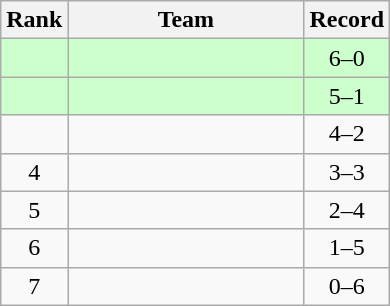<table class="wikitable">
<tr>
<th>Rank</th>
<th width=150px>Team</th>
<th>Record</th>
</tr>
<tr bgcolor=ccffcc>
<td align=center></td>
<td></td>
<td align=center>6–0</td>
</tr>
<tr bgcolor=ccffcc>
<td align=center></td>
<td></td>
<td align=center>5–1</td>
</tr>
<tr>
<td align=center></td>
<td></td>
<td align=center>4–2</td>
</tr>
<tr>
<td align=center>4</td>
<td></td>
<td align=center>3–3</td>
</tr>
<tr>
<td align=center>5</td>
<td></td>
<td align=center>2–4</td>
</tr>
<tr>
<td align=center>6</td>
<td></td>
<td align=center>1–5</td>
</tr>
<tr>
<td align=center>7</td>
<td></td>
<td align=center>0–6</td>
</tr>
</table>
